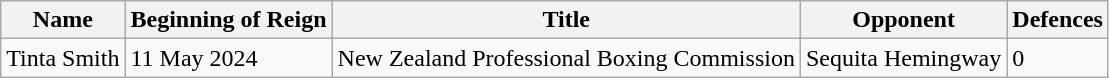<table class="wikitable">
<tr>
<th>Name</th>
<th>Beginning of Reign</th>
<th>Title</th>
<th>Opponent</th>
<th>Defences</th>
</tr>
<tr>
<td>Tinta Smith</td>
<td>11 May 2024</td>
<td>New Zealand Professional Boxing Commission</td>
<td>Sequita Hemingway</td>
<td>0</td>
</tr>
</table>
